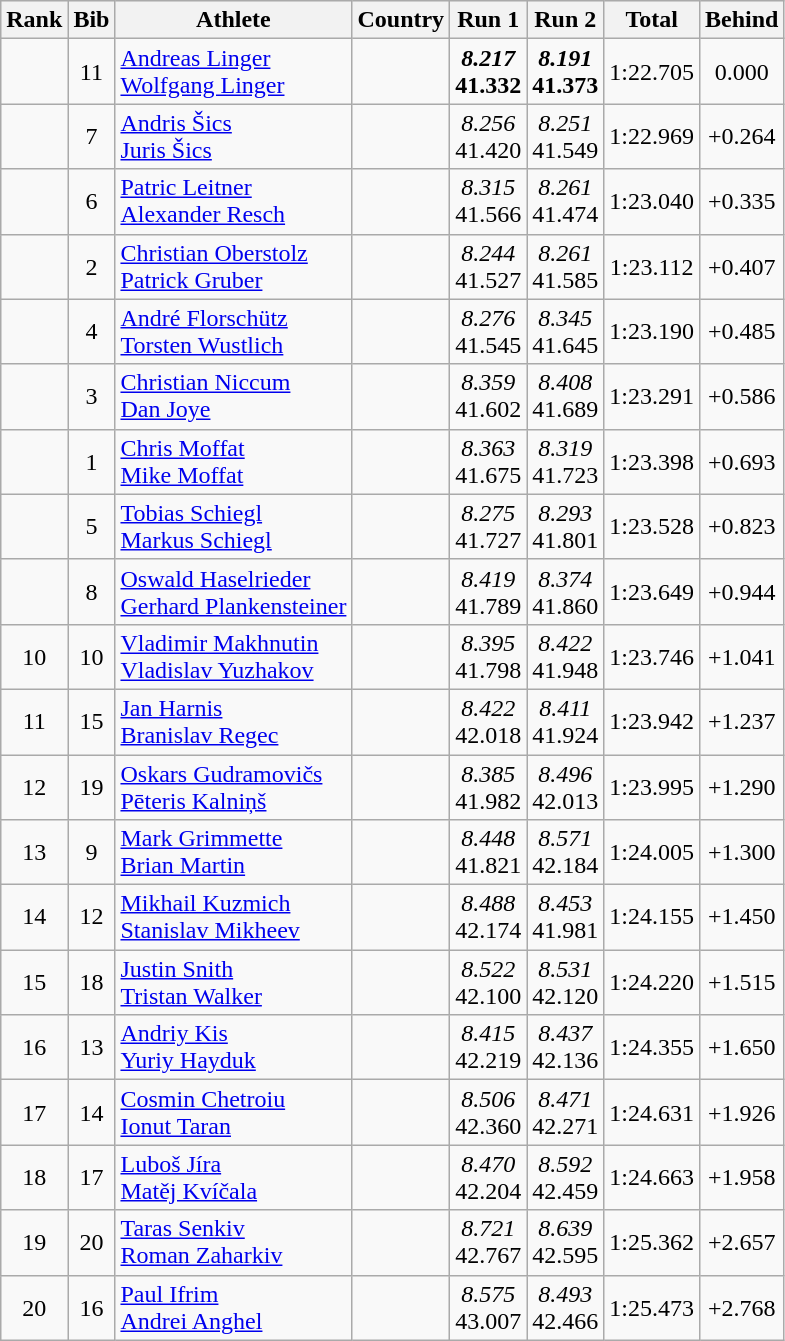<table class="wikitable sortable" style="text-align:center">
<tr bgcolor=efefef>
<th>Rank</th>
<th>Bib</th>
<th>Athlete</th>
<th>Country</th>
<th>Run 1</th>
<th>Run 2</th>
<th>Total</th>
<th>Behind</th>
</tr>
<tr>
<td></td>
<td>11</td>
<td align=left><a href='#'>Andreas Linger</a><br> <a href='#'>Wolfgang Linger</a></td>
<td align=left></td>
<td><strong><em>8.217</em></strong> <br><strong>41.332</strong></td>
<td><strong><em>8.191</em></strong><br><strong>41.373</strong></td>
<td>1:22.705</td>
<td>0.000</td>
</tr>
<tr>
<td></td>
<td>7</td>
<td align=left><a href='#'>Andris Šics</a> <br> <a href='#'>Juris Šics</a></td>
<td align=left></td>
<td><em>8.256</em><br>41.420</td>
<td><em>8.251</em><br>41.549</td>
<td>1:22.969</td>
<td>+0.264</td>
</tr>
<tr>
<td></td>
<td>6</td>
<td align=left><a href='#'>Patric Leitner</a> <br> <a href='#'>Alexander Resch</a></td>
<td align=left></td>
<td><em>8.315</em> <br>41.566</td>
<td><em>8.261</em><br>41.474</td>
<td>1:23.040</td>
<td>+0.335</td>
</tr>
<tr>
<td></td>
<td>2</td>
<td align=left><a href='#'>Christian Oberstolz</a> <br> <a href='#'>Patrick Gruber</a></td>
<td align=left></td>
<td><em>8.244</em> <br>41.527</td>
<td><em>8.261</em> <br>41.585</td>
<td>1:23.112</td>
<td>+0.407</td>
</tr>
<tr>
<td></td>
<td>4</td>
<td align=left><a href='#'>André Florschütz</a> <br> <a href='#'>Torsten Wustlich</a></td>
<td align=left></td>
<td><em>8.276</em><br>41.545</td>
<td><em>8.345</em><br>41.645</td>
<td>1:23.190</td>
<td>+0.485</td>
</tr>
<tr>
<td></td>
<td>3</td>
<td align=left><a href='#'>Christian Niccum</a> <br> <a href='#'>Dan Joye</a></td>
<td align=left></td>
<td><em>8.359</em><br>41.602</td>
<td><em>8.408</em><br>41.689</td>
<td>1:23.291</td>
<td>+0.586</td>
</tr>
<tr>
<td></td>
<td>1</td>
<td align=left><a href='#'>Chris Moffat</a> <br> <a href='#'>Mike Moffat</a></td>
<td align=left></td>
<td><em>8.363</em><br>41.675</td>
<td><em>8.319</em><br>41.723</td>
<td>1:23.398</td>
<td>+0.693</td>
</tr>
<tr>
<td></td>
<td>5</td>
<td align=left><a href='#'>Tobias Schiegl</a> <br> <a href='#'>Markus Schiegl</a></td>
<td align=left></td>
<td><em>8.275</em><br>41.727</td>
<td><em>8.293</em><br>41.801</td>
<td>1:23.528</td>
<td>+0.823</td>
</tr>
<tr>
<td></td>
<td>8</td>
<td align=left><a href='#'>Oswald Haselrieder</a> <br> <a href='#'>Gerhard Plankensteiner</a></td>
<td align=left></td>
<td><em>8.419</em><br>41.789</td>
<td><em>8.374</em><br>41.860</td>
<td>1:23.649</td>
<td>+0.944</td>
</tr>
<tr>
<td>10</td>
<td>10</td>
<td align=left><a href='#'>Vladimir Makhnutin</a> <br> <a href='#'>Vladislav Yuzhakov</a></td>
<td align=left></td>
<td><em>8.395</em><br>41.798</td>
<td><em> 8.422</em><br>41.948</td>
<td>1:23.746</td>
<td>+1.041</td>
</tr>
<tr>
<td>11</td>
<td>15</td>
<td align=left><a href='#'>Jan Harnis</a> <br> <a href='#'>Branislav Regec</a></td>
<td align=left></td>
<td><em>8.422</em><br>42.018</td>
<td><em>8.411</em><br>41.924</td>
<td>1:23.942</td>
<td>+1.237</td>
</tr>
<tr>
<td>12</td>
<td>19</td>
<td align=left><a href='#'>Oskars Gudramovičs</a> <br> <a href='#'>Pēteris Kalniņš</a></td>
<td align=left></td>
<td><em>8.385</em><br>41.982</td>
<td><em>8.496</em><br>42.013</td>
<td>1:23.995</td>
<td>+1.290</td>
</tr>
<tr>
<td>13</td>
<td>9</td>
<td align=left><a href='#'>Mark Grimmette</a> <br> <a href='#'>Brian Martin</a></td>
<td align=left></td>
<td><em>8.448</em><br>41.821</td>
<td><em>8.571</em> <br>42.184</td>
<td>1:24.005</td>
<td>+1.300</td>
</tr>
<tr>
<td>14</td>
<td>12</td>
<td align=left><a href='#'>Mikhail Kuzmich</a> <br> <a href='#'>Stanislav Mikheev</a></td>
<td align=left></td>
<td><em>8.488</em><br>42.174</td>
<td><em>8.453</em><br>41.981</td>
<td>1:24.155</td>
<td>+1.450</td>
</tr>
<tr>
<td>15</td>
<td>18</td>
<td align=left><a href='#'>Justin Snith</a> <br> <a href='#'>Tristan Walker</a></td>
<td align=left></td>
<td><em>8.522</em><br>42.100</td>
<td><em>8.531</em> <br>42.120</td>
<td>1:24.220</td>
<td>+1.515</td>
</tr>
<tr>
<td>16</td>
<td>13</td>
<td align=left><a href='#'>Andriy Kis</a> <br> <a href='#'>Yuriy Hayduk</a></td>
<td align=left></td>
<td><em>8.415</em><br>42.219</td>
<td><em>8.437</em><br>42.136</td>
<td>1:24.355</td>
<td>+1.650</td>
</tr>
<tr>
<td>17</td>
<td>14</td>
<td align=left><a href='#'>Cosmin Chetroiu</a> <br> <a href='#'>Ionut Taran</a></td>
<td align=left></td>
<td><em>8.506</em><br>42.360</td>
<td><em>8.471</em><br>42.271</td>
<td>1:24.631</td>
<td>+1.926</td>
</tr>
<tr>
<td>18</td>
<td>17</td>
<td align=left><a href='#'>Luboš Jíra</a> <br> <a href='#'>Matěj Kvíčala</a></td>
<td align=left></td>
<td><em>8.470</em> <br>42.204</td>
<td><em>8.592</em><br>42.459</td>
<td>1:24.663</td>
<td>+1.958</td>
</tr>
<tr>
<td>19</td>
<td>20</td>
<td align=left><a href='#'>Taras Senkiv</a> <br> <a href='#'>Roman Zaharkiv</a></td>
<td align=left></td>
<td><em>8.721</em><br>42.767</td>
<td><em>8.639</em><br>42.595</td>
<td>1:25.362</td>
<td>+2.657</td>
</tr>
<tr>
<td>20</td>
<td>16</td>
<td align=left><a href='#'>Paul Ifrim</a> <br> <a href='#'>Andrei Anghel</a></td>
<td align=left></td>
<td><em>8.575</em><br>43.007</td>
<td><em>8.493</em><br>42.466</td>
<td>1:25.473</td>
<td>+2.768</td>
</tr>
</table>
